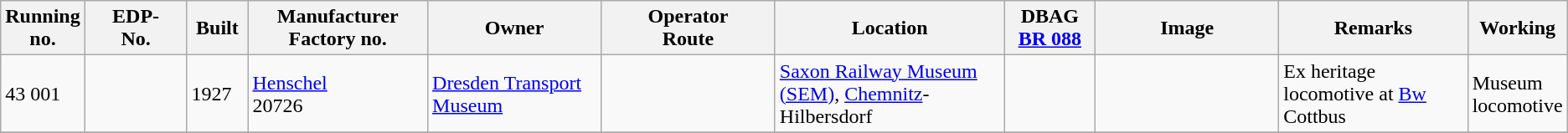<table class="wikitable" style="width="100%"; border:solid 1px #AAAAAA; background:#e3e3e3;">
<tr>
<th width="5%">Running<br>no.</th>
<th width="7%">EDP-<br>No.</th>
<th width="4%">Built</th>
<th width="12%">Manufacturer<br>Factory no.</th>
<th width="12%">Owner</th>
<th width="12%">Operator<br>Route</th>
<th width="16%">Location</th>
<th width="6%">DBAG<br><a href='#'>BR 088</a></th>
<th width="13%">Image</th>
<th width="20%">Remarks</th>
<th width="8%">Working</th>
</tr>
<tr>
<td>43 001</td>
<td></td>
<td>1927</td>
<td><a href='#'>Henschel</a><br>20726</td>
<td><a href='#'>Dresden Transport Museum</a></td>
<td></td>
<td><a href='#'>Saxon Railway Museum (SEM)</a>, <a href='#'>Chemnitz</a>-Hilbersdorf</td>
<td></td>
<td></td>
<td>Ex heritage locomotive at <a href='#'>Bw</a> Cottbus</td>
<td>Museum locomotive</td>
</tr>
<tr>
</tr>
</table>
